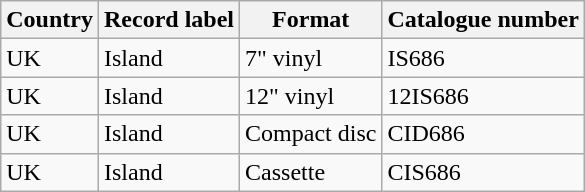<table class="wikitable">
<tr>
<th>Country</th>
<th>Record label</th>
<th>Format</th>
<th>Catalogue number</th>
</tr>
<tr>
<td>UK</td>
<td>Island</td>
<td>7" vinyl</td>
<td>IS686</td>
</tr>
<tr>
<td>UK</td>
<td>Island</td>
<td>12" vinyl</td>
<td>12IS686</td>
</tr>
<tr>
<td>UK</td>
<td>Island</td>
<td>Compact disc</td>
<td>CID686</td>
</tr>
<tr>
<td>UK</td>
<td>Island</td>
<td>Cassette</td>
<td>CIS686</td>
</tr>
</table>
